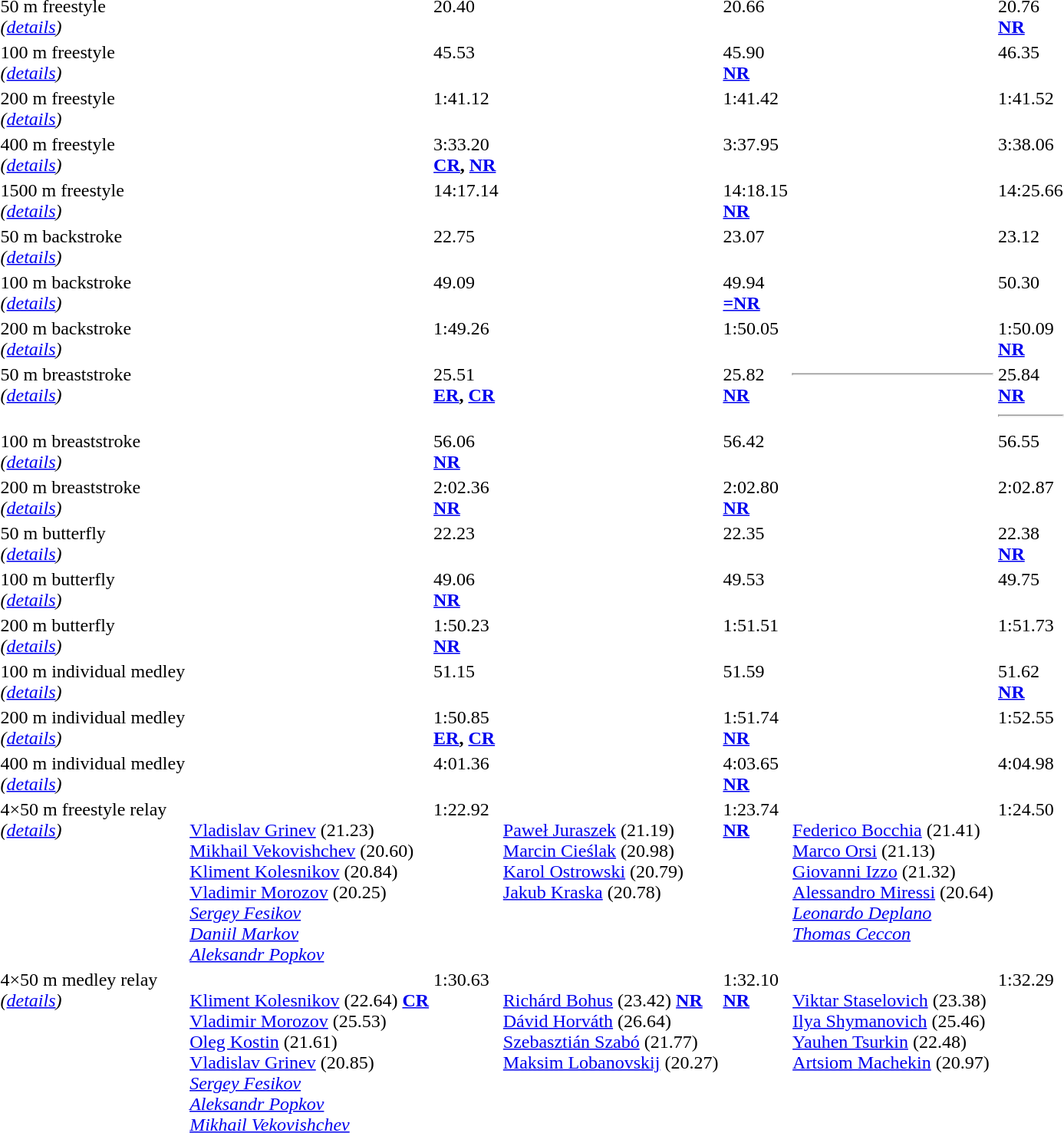<table>
<tr valign="top">
<td>50 m freestyle<br><em>(<a href='#'>details</a>)</em></td>
<td></td>
<td>20.40</td>
<td></td>
<td>20.66</td>
<td></td>
<td>20.76<br><strong><a href='#'>NR</a></strong></td>
</tr>
<tr valign="top">
<td>100 m freestyle<br><em>(<a href='#'>details</a>)</em></td>
<td></td>
<td>45.53</td>
<td></td>
<td>45.90<br><strong><a href='#'>NR</a></strong></td>
<td></td>
<td>46.35</td>
</tr>
<tr valign="top">
<td>200 m freestyle<br><em>(<a href='#'>details</a>)</em></td>
<td></td>
<td>1:41.12</td>
<td></td>
<td>1:41.42</td>
<td></td>
<td>1:41.52</td>
</tr>
<tr valign="top">
<td>400 m freestyle<br><em>(<a href='#'>details</a>)</em></td>
<td></td>
<td>3:33.20<br><strong><a href='#'>CR</a>, <a href='#'>NR</a></strong></td>
<td></td>
<td>3:37.95</td>
<td></td>
<td>3:38.06</td>
</tr>
<tr valign="top">
<td>1500 m freestyle<br><em>(<a href='#'>details</a>)</em></td>
<td></td>
<td>14:17.14</td>
<td></td>
<td>14:18.15<br><strong><a href='#'>NR</a></strong></td>
<td></td>
<td>14:25.66</td>
</tr>
<tr valign="top">
<td>50 m backstroke<br><em>(<a href='#'>details</a>)</em></td>
<td></td>
<td>22.75</td>
<td></td>
<td>23.07</td>
<td></td>
<td>23.12</td>
</tr>
<tr valign="top">
<td>100 m backstroke<br><em>(<a href='#'>details</a>)</em></td>
<td></td>
<td>49.09</td>
<td></td>
<td>49.94<br><strong><a href='#'>=NR</a></strong></td>
<td></td>
<td>50.30</td>
</tr>
<tr valign="top">
<td>200 m backstroke<br><em>(<a href='#'>details</a>)</em></td>
<td></td>
<td>1:49.26</td>
<td></td>
<td>1:50.05</td>
<td></td>
<td>1:50.09<br><strong><a href='#'>NR</a></strong></td>
</tr>
<tr valign="top">
<td>50 m breaststroke<br><em>(<a href='#'>details</a>)</em></td>
<td></td>
<td>25.51<br><strong><a href='#'>ER</a>, <a href='#'>CR</a></strong></td>
<td></td>
<td>25.82<br><strong><a href='#'>NR</a></strong></td>
<td><hr></td>
<td>25.84<br><strong><a href='#'>NR</a></strong><hr></td>
</tr>
<tr valign="top">
<td>100 m breaststroke<br><em>(<a href='#'>details</a>)</em></td>
<td></td>
<td>56.06<br><strong><a href='#'>NR</a></strong></td>
<td></td>
<td>56.42</td>
<td></td>
<td>56.55</td>
</tr>
<tr valign="top">
<td>200 m breaststroke<br><em>(<a href='#'>details</a>)</em></td>
<td></td>
<td>2:02.36<br><strong><a href='#'>NR</a></strong></td>
<td></td>
<td>2:02.80<br><strong><a href='#'>NR</a></strong></td>
<td></td>
<td>2:02.87</td>
</tr>
<tr valign="top">
<td>50 m butterfly<br><em>(<a href='#'>details</a>)</em></td>
<td></td>
<td>22.23</td>
<td></td>
<td>22.35</td>
<td></td>
<td>22.38<br><strong><a href='#'>NR</a></strong></td>
</tr>
<tr valign="top">
<td>100 m butterfly<br><em>(<a href='#'>details</a>)</em></td>
<td></td>
<td>49.06<br><strong><a href='#'>NR</a></strong></td>
<td></td>
<td>49.53</td>
<td></td>
<td>49.75</td>
</tr>
<tr valign="top">
<td>200 m butterfly<br><em>(<a href='#'>details</a>)</em></td>
<td></td>
<td>1:50.23<br><strong><a href='#'>NR</a></strong></td>
<td></td>
<td>1:51.51</td>
<td></td>
<td>1:51.73</td>
</tr>
<tr valign="top">
<td>100 m individual medley<br><em>(<a href='#'>details</a>)</em></td>
<td></td>
<td>51.15</td>
<td></td>
<td>51.59</td>
<td></td>
<td>51.62<br><strong><a href='#'>NR</a></strong></td>
</tr>
<tr valign="top">
<td>200 m individual medley<br><em>(<a href='#'>details</a>)</em></td>
<td></td>
<td>1:50.85<br><strong><a href='#'>ER</a>, <a href='#'>CR</a></strong></td>
<td></td>
<td>1:51.74<br><strong><a href='#'>NR</a></strong></td>
<td></td>
<td>1:52.55</td>
</tr>
<tr valign="top">
<td>400 m individual medley <br><em>(<a href='#'>details</a>)</em></td>
<td></td>
<td>4:01.36</td>
<td></td>
<td>4:03.65<br><strong><a href='#'>NR</a></strong></td>
<td></td>
<td>4:04.98</td>
</tr>
<tr valign="top">
<td>4×50 m freestyle relay<br><em>(<a href='#'>details</a>)</em></td>
<td><br><a href='#'>Vladislav Grinev</a> (21.23)<br><a href='#'>Mikhail Vekovishchev</a> (20.60)<br><a href='#'>Kliment Kolesnikov</a> (20.84)<br><a href='#'>Vladimir Morozov</a> (20.25)<br><em><a href='#'>Sergey Fesikov</a><br><a href='#'>Daniil Markov</a><br><a href='#'>Aleksandr Popkov</a></em></td>
<td>1:22.92</td>
<td><br><a href='#'>Paweł Juraszek</a> (21.19)<br><a href='#'>Marcin Cieślak</a> (20.98)<br><a href='#'>Karol Ostrowski</a> (20.79)<br><a href='#'>Jakub Kraska</a> (20.78)</td>
<td>1:23.74<br><strong><a href='#'>NR</a></strong></td>
<td><br><a href='#'>Federico Bocchia</a> (21.41)<br><a href='#'>Marco Orsi</a> (21.13)<br><a href='#'>Giovanni Izzo</a> (21.32)<br><a href='#'>Alessandro Miressi</a> (20.64)<br><em><a href='#'>Leonardo Deplano</a><br><a href='#'>Thomas Ceccon</a></em></td>
<td>1:24.50</td>
</tr>
<tr valign="top">
<td>4×50 m medley relay<br><em>(<a href='#'>details</a>)</em></td>
<td><br><a href='#'>Kliment Kolesnikov</a> (22.64) <strong><a href='#'>CR</a></strong><br><a href='#'>Vladimir Morozov</a> (25.53)<br><a href='#'>Oleg Kostin</a> (21.61)<br><a href='#'>Vladislav Grinev</a> (20.85)<br><em><a href='#'>Sergey Fesikov</a><br><a href='#'>Aleksandr Popkov</a><br><a href='#'>Mikhail Vekovishchev</a></em></td>
<td>1:30.63</td>
<td><br><a href='#'>Richárd Bohus</a> (23.42) <strong><a href='#'>NR</a></strong><br><a href='#'>Dávid Horváth</a> (26.64)<br><a href='#'>Szebasztián Szabó</a> (21.77)<br><a href='#'>Maksim Lobanovskij</a> (20.27)</td>
<td>1:32.10<br><strong><a href='#'>NR</a></strong></td>
<td><br><a href='#'>Viktar Staselovich</a> (23.38)<br><a href='#'>Ilya Shymanovich</a> (25.46)<br><a href='#'>Yauhen Tsurkin</a> (22.48)<br><a href='#'>Artsiom Machekin</a> (20.97)</td>
<td>1:32.29</td>
</tr>
</table>
